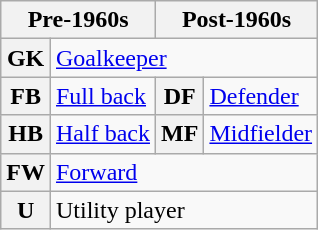<table class="wikitable">
<tr>
<th colspan="2">Pre-1960s</th>
<th colspan="2">Post-1960s</th>
</tr>
<tr>
<th>GK</th>
<td colspan="3"><a href='#'>Goalkeeper</a></td>
</tr>
<tr>
<th>FB</th>
<td><a href='#'>Full back</a></td>
<th>DF</th>
<td><a href='#'>Defender</a></td>
</tr>
<tr>
<th>HB</th>
<td><a href='#'>Half back</a></td>
<th>MF</th>
<td><a href='#'>Midfielder</a></td>
</tr>
<tr>
<th>FW</th>
<td colspan="3"><a href='#'>Forward</a></td>
</tr>
<tr>
<th>U</th>
<td colspan="3">Utility player</td>
</tr>
</table>
